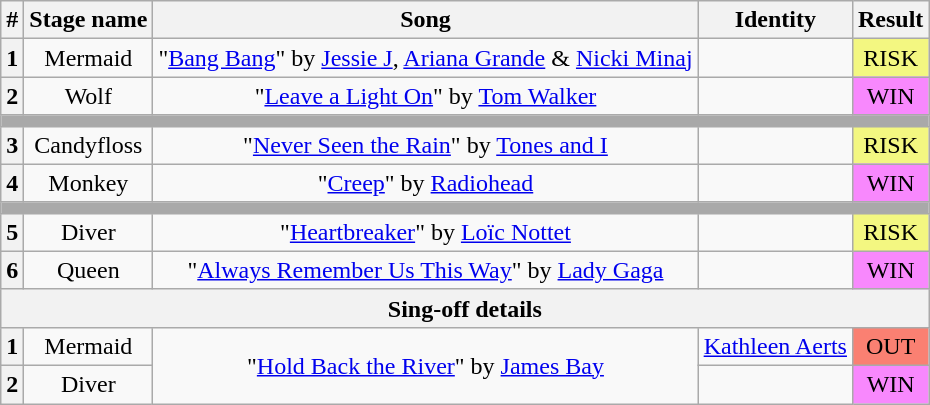<table class="wikitable plainrowheaders" style="text-align: center;">
<tr>
<th>#</th>
<th>Stage name</th>
<th>Song</th>
<th>Identity</th>
<th>Result</th>
</tr>
<tr>
<th>1</th>
<td>Mermaid</td>
<td>"<a href='#'>Bang Bang</a>" by <a href='#'>Jessie J</a>, <a href='#'>Ariana Grande</a> & <a href='#'>Nicki Minaj</a></td>
<td></td>
<td bgcolor="#F3F781">RISK</td>
</tr>
<tr>
<th>2</th>
<td>Wolf</td>
<td>"<a href='#'>Leave a Light On</a>" by <a href='#'>Tom Walker</a></td>
<td></td>
<td bgcolor="#F888FD">WIN</td>
</tr>
<tr>
<td colspan="5" style="background:darkgray"></td>
</tr>
<tr>
<th>3</th>
<td>Candyfloss</td>
<td>"<a href='#'>Never Seen the Rain</a>" by <a href='#'>Tones and I</a></td>
<td></td>
<td bgcolor="#F3F781">RISK</td>
</tr>
<tr>
<th>4</th>
<td>Monkey</td>
<td>"<a href='#'>Creep</a>" by <a href='#'>Radiohead</a></td>
<td></td>
<td bgcolor="#F888FD">WIN</td>
</tr>
<tr>
<td colspan="5" style="background:darkgray"></td>
</tr>
<tr>
<th>5</th>
<td>Diver</td>
<td>"<a href='#'>Heartbreaker</a>" by <a href='#'>Loïc Nottet</a></td>
<td></td>
<td bgcolor="#F3F781">RISK</td>
</tr>
<tr>
<th>6</th>
<td>Queen</td>
<td>"<a href='#'>Always Remember Us This Way</a>" by <a href='#'>Lady Gaga</a></td>
<td></td>
<td bgcolor="#F888FD">WIN</td>
</tr>
<tr>
<th colspan="5">Sing-off details</th>
</tr>
<tr>
<th>1</th>
<td>Mermaid</td>
<td rowspan="2">"<a href='#'>Hold Back the River</a>" by <a href='#'>James Bay</a></td>
<td><a href='#'>Kathleen Aerts</a></td>
<td bgcolor=salmon>OUT</td>
</tr>
<tr>
<th>2</th>
<td>Diver</td>
<td></td>
<td bgcolor="#F888FD">WIN</td>
</tr>
</table>
